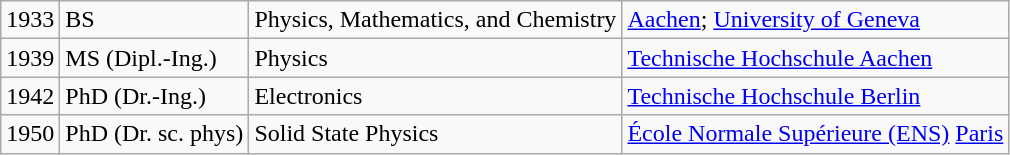<table class="wikitable">
<tr>
<td>1933</td>
<td>BS</td>
<td>Physics, Mathematics, and Chemistry</td>
<td><a href='#'>Aachen</a>; <a href='#'>University of Geneva</a></td>
</tr>
<tr ->
<td>1939</td>
<td>MS (Dipl.-Ing.)</td>
<td>Physics</td>
<td><a href='#'>Technische Hochschule Aachen</a></td>
</tr>
<tr ->
<td>1942</td>
<td>PhD (Dr.-Ing.)</td>
<td>Electronics</td>
<td><a href='#'>Technische Hochschule Berlin</a></td>
</tr>
<tr ->
<td>1950</td>
<td>PhD (Dr. sc. phys)</td>
<td>Solid State Physics</td>
<td><a href='#'>École Normale Supérieure (ENS)</a> <a href='#'>Paris</a></td>
</tr>
</table>
